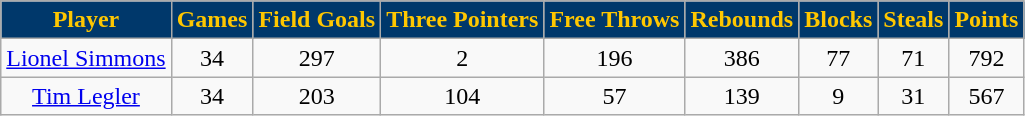<table class="wikitable">
<tr align="center">
<th style="background:#00386B;color:#FFC700;">Player</th>
<th style="background:#00386B;color:#FFC700;">Games</th>
<th style="background:#00386B;color:#FFC700;">Field Goals</th>
<th style="background:#00386B;color:#FFC700;">Three Pointers</th>
<th style="background:#00386B;color:#FFC700;">Free Throws</th>
<th style="background:#00386B;color:#FFC700;">Rebounds</th>
<th style="background:#00386B;color:#FFC700;">Blocks</th>
<th style="background:#00386B;color:#FFC700;">Steals</th>
<th style="background:#00386B;color:#FFC700;">Points</th>
</tr>
<tr align="center">
<td><a href='#'>Lionel Simmons</a></td>
<td>34</td>
<td>297</td>
<td>2</td>
<td>196</td>
<td>386</td>
<td>77</td>
<td>71</td>
<td>792</td>
</tr>
<tr align="center">
<td><a href='#'>Tim Legler</a></td>
<td>34</td>
<td>203</td>
<td>104</td>
<td>57</td>
<td>139</td>
<td>9</td>
<td>31</td>
<td>567</td>
</tr>
</table>
